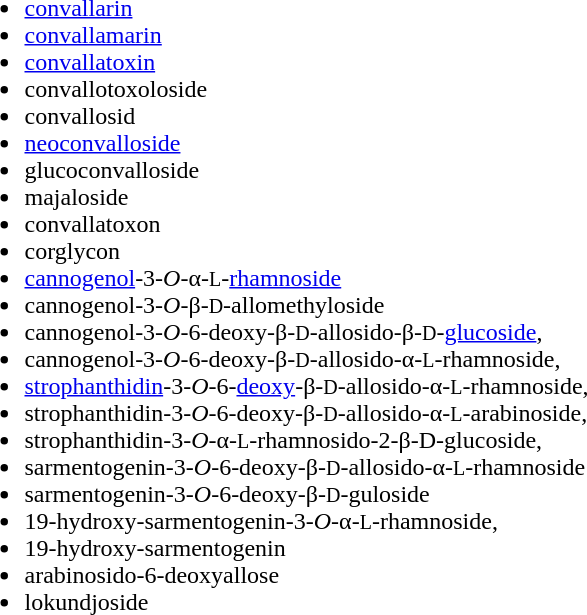<table width="left" style="width: 450px" border="0">
<tr valign="top">
<td><br><ul><li><a href='#'>convallarin</a></li><li><a href='#'>convallamarin</a></li><li><a href='#'>convallatoxin</a></li><li>convallotoxoloside</li><li>convallosid</li><li><a href='#'>neoconvalloside</a></li><li>glucoconvalloside</li><li>majaloside</li><li>convallatoxon</li><li>corglycon</li><li><a href='#'>cannogenol</a>-3-<em>O</em>-α-<small>L</small>-<a href='#'>rhamnoside</a></li><li>cannogenol-3-<em>O</em>-β-<small>D</small>-allomethyloside</li><li>cannogenol-3-<em>O</em>-6-deoxy-β-<small>D</small>-allosido-β-<small>D</small>-<a href='#'>glucoside</a>,</li><li>cannogenol-3-<em>O</em>-6-deoxy-β-<small>D</small>-allosido-α-<small>L</small>-rhamnoside,</li><li><a href='#'>strophanthidin</a>-3-<em>O</em>-6-<a href='#'>deoxy</a>-β-<small>D</small>-allosido-α-<small>L</small>-rhamnoside,</li><li>strophanthidin-3-<em>O</em>-6-deoxy-β-<small>D</small>-allosido-α-<small>L</small>-arabinoside,</li><li>strophanthidin-3-<em>O</em>-α-<small>L</small>-rhamnosido-2-β-D-glucoside,</li><li>sarmentogenin-3-<em>O</em>-6-deoxy-β-<small>D</small>-allosido-α-<small>L</small>-rhamnoside</li><li>sarmentogenin-3-<em>O</em>-6-deoxy-β-<small>D</small>-guloside</li><li>19-hydroxy-sarmentogenin-3-<em>O</em>-α-<small>L</small>-rhamnoside,</li><li>19-hydroxy-sarmentogenin</li><li>arabinosido-6-deoxyallose</li><li>lokundjoside</li></ul></td>
</tr>
</table>
